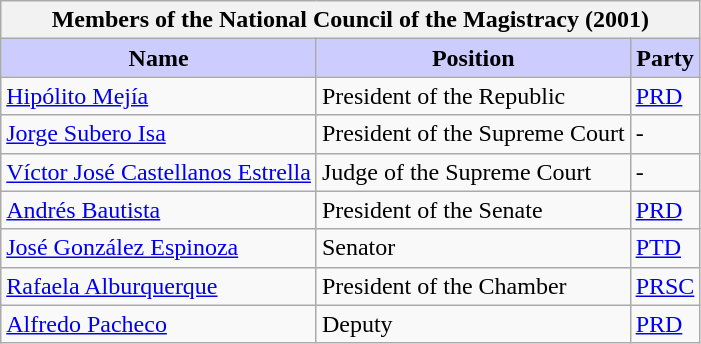<table class="wikitable" style="text-align: justify;">
<tr>
<th colspan="3">Members of the National Council of the Magistracy (2001)</th>
</tr>
<tr>
<th style="background: #ccccff">Name</th>
<th style="background: #ccccff">Position</th>
<th style="background: #ccccff">Party</th>
</tr>
<tr>
<td><a href='#'>Hipólito Mejía</a></td>
<td>President of the Republic</td>
<td><a href='#'>PRD</a></td>
</tr>
<tr>
<td><a href='#'>Jorge Subero Isa</a></td>
<td>President of the Supreme Court</td>
<td>-</td>
</tr>
<tr>
<td><a href='#'>Víctor José Castellanos Estrella</a></td>
<td>Judge of the Supreme Court</td>
<td>-</td>
</tr>
<tr>
<td><a href='#'>Andrés Bautista</a></td>
<td>President  of the Senate</td>
<td><a href='#'>PRD</a></td>
</tr>
<tr>
<td><a href='#'>José González Espinoza</a></td>
<td>Senator</td>
<td><a href='#'>PTD</a></td>
</tr>
<tr>
<td><a href='#'>Rafaela Alburquerque</a></td>
<td>President of the Chamber</td>
<td><a href='#'>PRSC</a></td>
</tr>
<tr>
<td><a href='#'>Alfredo Pacheco</a></td>
<td>Deputy</td>
<td><a href='#'>PRD</a></td>
</tr>
</table>
